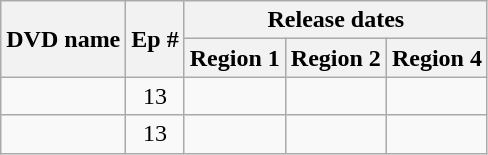<table class="wikitable">
<tr>
<th rowspan="2">DVD name</th>
<th rowspan="2">Ep #</th>
<th colspan="3">Release dates</th>
</tr>
<tr>
<th>Region 1</th>
<th>Region 2</th>
<th>Region 4</th>
</tr>
<tr>
<td></td>
<td align="center">13</td>
<td></td>
<td></td>
<td></td>
</tr>
<tr>
<td></td>
<td align="center">13</td>
<td></td>
<td></td>
<td></td>
</tr>
</table>
